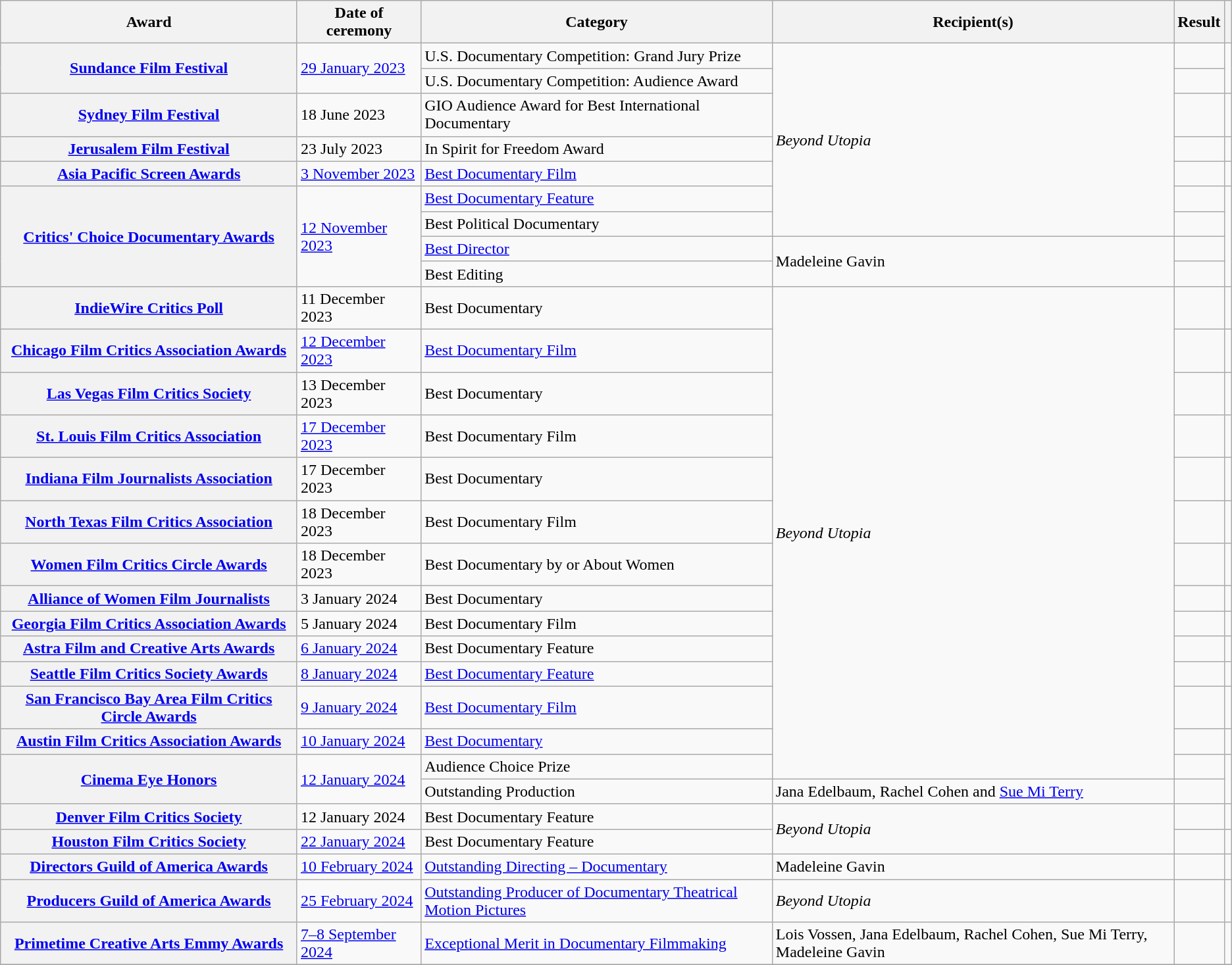<table class="wikitable sortable plainrowheaders">
<tr>
<th scope="col">Award</th>
<th scope="col">Date of ceremony</th>
<th scope="col">Category</th>
<th scope="col">Recipient(s)</th>
<th scope="col">Result</th>
<th scope="col" class="unsortable"></th>
</tr>
<tr>
<th scope="row" rowspan="2"><a href='#'>Sundance Film Festival</a></th>
<td rowspan="2"><a href='#'>29 January 2023</a></td>
<td>U.S. Documentary Competition: Grand Jury Prize</td>
<td rowspan="7"><em>Beyond Utopia</em></td>
<td></td>
<td align="center" rowspan="2"></td>
</tr>
<tr>
<td>U.S. Documentary Competition: Audience Award</td>
<td></td>
</tr>
<tr>
<th scope="row"><a href='#'>Sydney Film Festival</a></th>
<td>18 June 2023</td>
<td>GIO Audience Award for Best International Documentary</td>
<td></td>
<td align="center"></td>
</tr>
<tr>
<th scope="row"><a href='#'>Jerusalem Film Festival</a></th>
<td>23 July 2023</td>
<td>In Spirit for Freedom Award</td>
<td></td>
<td align="center"></td>
</tr>
<tr>
<th scope="row"><a href='#'>Asia Pacific Screen Awards</a></th>
<td><a href='#'>3 November 2023</a></td>
<td><a href='#'>Best Documentary Film</a></td>
<td></td>
<td align="center"></td>
</tr>
<tr>
<th scope="row" rowspan="4"><a href='#'>Critics' Choice Documentary Awards</a></th>
<td rowspan="4"><a href='#'>12 November 2023</a></td>
<td><a href='#'>Best Documentary Feature</a></td>
<td></td>
<td align="center" rowspan="4"></td>
</tr>
<tr>
<td>Best Political Documentary</td>
<td></td>
</tr>
<tr>
<td><a href='#'>Best Director</a></td>
<td rowspan="2">Madeleine Gavin</td>
<td></td>
</tr>
<tr>
<td>Best Editing</td>
<td></td>
</tr>
<tr>
<th scope="row"><a href='#'>IndieWire Critics Poll</a></th>
<td>11 December 2023</td>
<td>Best Documentary</td>
<td rowspan="14"><em>Beyond Utopia</em></td>
<td></td>
<td align="center"></td>
</tr>
<tr>
<th scope="row"><a href='#'>Chicago Film Critics Association Awards</a></th>
<td><a href='#'>12 December 2023</a></td>
<td><a href='#'>Best Documentary Film</a></td>
<td></td>
<td align="center"></td>
</tr>
<tr>
<th scope="row"><a href='#'>Las Vegas Film Critics Society</a></th>
<td>13 December 2023</td>
<td>Best Documentary</td>
<td></td>
<td align="center"></td>
</tr>
<tr>
<th scope="row"><a href='#'>St. Louis Film Critics Association</a></th>
<td><a href='#'>17 December 2023</a></td>
<td>Best Documentary Film</td>
<td></td>
<td align="center"></td>
</tr>
<tr>
<th scope="row"><a href='#'>Indiana Film Journalists Association</a></th>
<td>17 December 2023</td>
<td>Best Documentary</td>
<td></td>
<td align="center"><br></td>
</tr>
<tr>
<th scope="row"><a href='#'>North Texas Film Critics Association</a></th>
<td>18 December 2023</td>
<td>Best Documentary Film</td>
<td></td>
<td align="center"></td>
</tr>
<tr>
<th scope="row" rowspan="1"><a href='#'>Women Film Critics Circle Awards</a></th>
<td rowspan="1">18 December 2023</td>
<td>Best Documentary by or About Women</td>
<td></td>
<td rowspan="1" align="center"></td>
</tr>
<tr>
<th scope="row"><a href='#'>Alliance of Women Film Journalists</a></th>
<td>3 January 2024</td>
<td>Best Documentary</td>
<td></td>
<td align="center"></td>
</tr>
<tr>
<th scope="row"><a href='#'>Georgia Film Critics Association Awards</a></th>
<td>5 January 2024</td>
<td>Best Documentary Film</td>
<td></td>
<td align="center"><br></td>
</tr>
<tr>
<th scope="row"><a href='#'>Astra Film and Creative Arts Awards</a></th>
<td><a href='#'>6 January 2024</a></td>
<td>Best Documentary Feature</td>
<td></td>
<td align="center"></td>
</tr>
<tr>
<th scope="row"><a href='#'>Seattle Film Critics Society Awards</a></th>
<td><a href='#'>8 January 2024</a></td>
<td><a href='#'>Best Documentary Feature</a></td>
<td></td>
<td align="center"></td>
</tr>
<tr>
<th scope="row"><a href='#'>San Francisco Bay Area Film Critics Circle Awards</a></th>
<td><a href='#'>9 January 2024</a></td>
<td><a href='#'>Best Documentary Film</a></td>
<td></td>
<td align="center"></td>
</tr>
<tr>
<th scope="row"><a href='#'>Austin Film Critics Association Awards</a></th>
<td><a href='#'>10 January 2024</a></td>
<td><a href='#'>Best Documentary</a></td>
<td></td>
<td rowspan="1" align="center"></td>
</tr>
<tr>
<th scope="row" rowspan="2"><a href='#'>Cinema Eye Honors</a></th>
<td rowspan="2"><a href='#'>12 January 2024</a></td>
<td>Audience Choice Prize</td>
<td></td>
<td align="center" rowspan="2"></td>
</tr>
<tr>
<td>Outstanding Production</td>
<td>Jana Edelbaum, Rachel Cohen and <a href='#'>Sue Mi Terry</a></td>
<td></td>
</tr>
<tr>
<th scope="row"><a href='#'>Denver Film Critics Society</a></th>
<td>12 January 2024</td>
<td>Best Documentary Feature</td>
<td rowspan="2"><em>Beyond Utopia</em></td>
<td></td>
<td align="center"></td>
</tr>
<tr>
<th scope="row"><a href='#'>Houston Film Critics Society</a></th>
<td><a href='#'>22 January 2024</a></td>
<td>Best Documentary Feature</td>
<td></td>
<td align="center"><br></td>
</tr>
<tr>
<th scope="row"><a href='#'>Directors Guild of America Awards</a></th>
<td><a href='#'>10 February 2024</a></td>
<td><a href='#'>Outstanding Directing – Documentary</a></td>
<td>Madeleine Gavin</td>
<td></td>
<td align="center"></td>
</tr>
<tr>
<th scope="row"><a href='#'>Producers Guild of America Awards</a></th>
<td><a href='#'>25 February 2024</a></td>
<td><a href='#'>Outstanding Producer of Documentary Theatrical Motion Pictures</a></td>
<td><em>Beyond Utopia</em></td>
<td></td>
<td align="center"></td>
</tr>
<tr>
<th scope="row"><a href='#'>Primetime Creative Arts Emmy Awards</a></th>
<td><a href='#'>7–8 September 2024</a></td>
<td><a href='#'>Exceptional Merit in Documentary Filmmaking</a></td>
<td>Lois Vossen, Jana Edelbaum, Rachel Cohen, Sue Mi Terry, Madeleine Gavin</td>
<td></td>
<td align="center"></td>
</tr>
<tr>
</tr>
</table>
